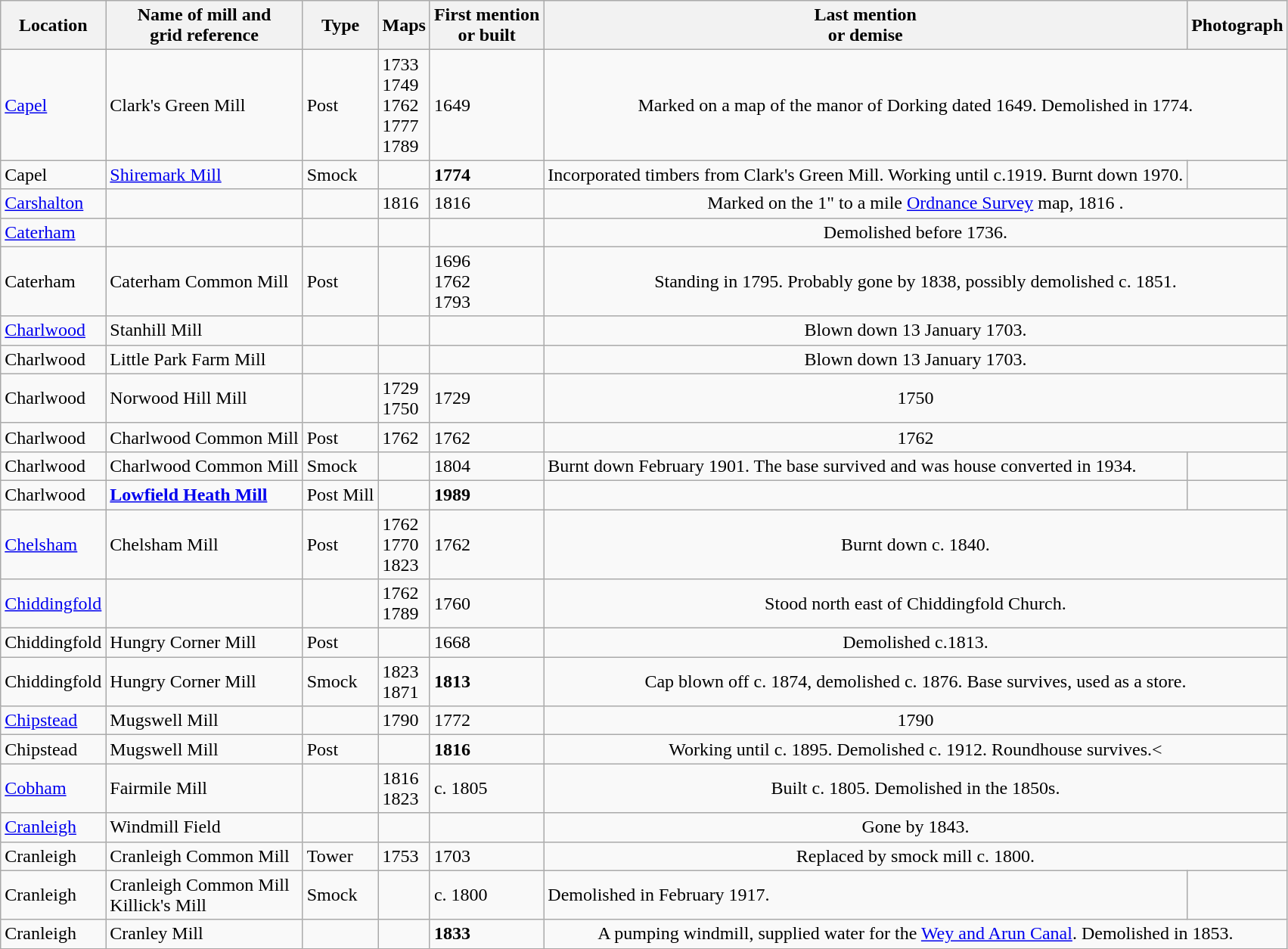<table class="wikitable">
<tr>
<th>Location</th>
<th>Name of mill and<br>grid reference</th>
<th>Type</th>
<th>Maps</th>
<th>First mention<br>or built</th>
<th>Last mention<br> or demise</th>
<th>Photograph</th>
</tr>
<tr>
<td><a href='#'>Capel</a></td>
<td>Clark's Green Mill<br></td>
<td>Post</td>
<td>1733<br>1749<br>1762<br>1777<br>1789</td>
<td>1649</td>
<td colspan="2" style="text-align:center;">Marked on a map of the manor of Dorking dated 1649. Demolished in  1774.</td>
</tr>
<tr>
<td>Capel</td>
<td><a href='#'>Shiremark Mill</a> <br> </td>
<td>Smock</td>
<td></td>
<td><strong>1774</strong></td>
<td>Incorporated timbers from Clark's Green Mill. Working until c.1919. Burnt down 1970.</td>
<td></td>
</tr>
<tr>
<td><a href='#'>Carshalton</a></td>
<td></td>
<td></td>
<td>1816</td>
<td>1816</td>
<td colspan="2" style="text-align:center;">Marked on the 1" to a mile <a href='#'>Ordnance Survey</a> map, 1816 .</td>
</tr>
<tr>
<td><a href='#'>Caterham</a></td>
<td></td>
<td></td>
<td></td>
<td></td>
<td colspan="2" style="text-align:center;">Demolished before 1736.</td>
</tr>
<tr>
<td>Caterham</td>
<td>Caterham Common Mill<br></td>
<td>Post</td>
<td></td>
<td>1696<br>1762<br>1793</td>
<td colspan="2" style="text-align:center;">Standing in 1795. Probably gone by 1838, possibly demolished c. 1851.</td>
</tr>
<tr>
<td><a href='#'>Charlwood</a></td>
<td>Stanhill Mill<br></td>
<td></td>
<td></td>
<td></td>
<td colspan="2" style="text-align:center;">Blown down 13 January 1703.</td>
</tr>
<tr>
<td>Charlwood</td>
<td>Little Park Farm Mill<br></td>
<td></td>
<td></td>
<td></td>
<td colspan="2" style="text-align:center;">Blown down 13 January 1703.</td>
</tr>
<tr>
<td>Charlwood</td>
<td>Norwood Hill Mill<br></td>
<td></td>
<td>1729<br>1750</td>
<td>1729</td>
<td colspan="2" style="text-align:center;">1750</td>
</tr>
<tr>
<td>Charlwood</td>
<td>Charlwood Common Mill<br></td>
<td>Post</td>
<td>1762</td>
<td>1762</td>
<td colspan="2" style="text-align:center;">1762</td>
</tr>
<tr>
<td>Charlwood</td>
<td>Charlwood Common Mill<br></td>
<td>Smock</td>
<td></td>
<td>1804</td>
<td>Burnt down February 1901. The base survived and was house converted in 1934.</td>
<td></td>
</tr>
<tr>
<td>Charlwood</td>
<td><strong><a href='#'>Lowfield Heath Mill</a></strong><br> </td>
<td>Post Mill</td>
<td></td>
<td><strong>1989</strong></td>
<td></td>
<td></td>
</tr>
<tr>
<td><a href='#'>Chelsham</a></td>
<td>Chelsham Mill<br></td>
<td>Post</td>
<td>1762<br>1770<br>1823</td>
<td>1762</td>
<td colspan="2" style="text-align:center;">Burnt down c. 1840.</td>
</tr>
<tr>
<td><a href='#'>Chiddingfold</a></td>
<td></td>
<td></td>
<td>1762<br>1789</td>
<td>1760</td>
<td colspan="2" style="text-align:center;">Stood  north east of Chiddingfold Church.</td>
</tr>
<tr>
<td>Chiddingfold</td>
<td>Hungry Corner Mill<br></td>
<td>Post</td>
<td></td>
<td>1668</td>
<td colspan="2" style="text-align:center;">Demolished c.1813.</td>
</tr>
<tr>
<td>Chiddingfold</td>
<td>Hungry Corner Mill<br> </td>
<td>Smock</td>
<td>1823<br>1871</td>
<td><strong>1813</strong></td>
<td colspan="2" style="text-align:center;">Cap blown off c. 1874, demolished c. 1876. Base survives, used as a store.</td>
</tr>
<tr>
<td><a href='#'>Chipstead</a></td>
<td>Mugswell Mill</td>
<td></td>
<td>1790</td>
<td>1772</td>
<td colspan="2" style="text-align:center;">1790</td>
</tr>
<tr>
<td>Chipstead</td>
<td>Mugswell Mill<br> </td>
<td>Post</td>
<td></td>
<td><strong>1816</strong></td>
<td colspan="2" style="text-align:center;">Working until c. 1895. Demolished c. 1912. Roundhouse survives.<</td>
</tr>
<tr>
<td><a href='#'>Cobham</a></td>
<td>Fairmile Mill<br></td>
<td></td>
<td>1816<br>1823</td>
<td>c. 1805</td>
<td colspan="2" style="text-align:center;">Built c. 1805. Demolished in the 1850s.</td>
</tr>
<tr>
<td><a href='#'>Cranleigh</a></td>
<td>Windmill Field<br></td>
<td></td>
<td></td>
<td></td>
<td colspan="2" style="text-align:center;">Gone by 1843.</td>
</tr>
<tr>
<td>Cranleigh</td>
<td>Cranleigh Common Mill<br></td>
<td>Tower</td>
<td>1753</td>
<td>1703</td>
<td colspan="2" style="text-align:center;">Replaced by smock mill c. 1800.</td>
</tr>
<tr>
<td>Cranleigh</td>
<td>Cranleigh Common Mill<br>Killick's Mill<br></td>
<td>Smock</td>
<td></td>
<td>c. 1800</td>
<td>Demolished in February 1917.</td>
<td></td>
</tr>
<tr>
<td>Cranleigh</td>
<td>Cranley Mill<br></td>
<td></td>
<td></td>
<td><strong>1833</strong></td>
<td colspan="2" style="text-align:center;">A pumping windmill, supplied water for the <a href='#'>Wey and Arun Canal</a>. Demolished in 1853.</td>
</tr>
</table>
